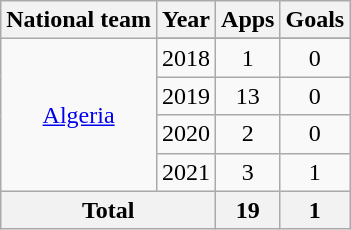<table class="wikitable" style="text-align:center">
<tr>
<th>National team</th>
<th>Year</th>
<th>Apps</th>
<th>Goals</th>
</tr>
<tr>
<td rowspan="5"><a href='#'>Algeria</a></td>
</tr>
<tr>
<td>2018</td>
<td>1</td>
<td>0</td>
</tr>
<tr>
<td>2019</td>
<td>13</td>
<td>0</td>
</tr>
<tr>
<td>2020</td>
<td>2</td>
<td>0</td>
</tr>
<tr>
<td>2021</td>
<td>3</td>
<td>1</td>
</tr>
<tr>
<th colspan="2">Total</th>
<th>19</th>
<th>1</th>
</tr>
</table>
